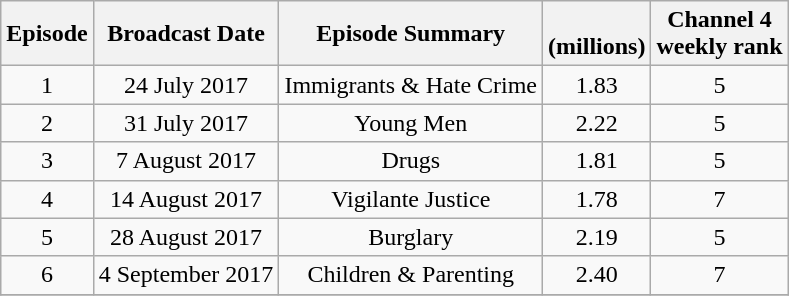<table class="wikitable" style="text-align:center">
<tr>
<th scope="col">Episode</th>
<th scope="col">Broadcast Date</th>
<th scope="col">Episode Summary</th>
<th scope="col"><br>(millions)</th>
<th scope="col">Channel 4<br>weekly rank</th>
</tr>
<tr>
<td>1</td>
<td>24 July 2017</td>
<td>Immigrants & Hate Crime</td>
<td>1.83</td>
<td>5</td>
</tr>
<tr>
<td>2</td>
<td>31 July 2017</td>
<td>Young Men</td>
<td>2.22</td>
<td>5</td>
</tr>
<tr>
<td>3</td>
<td>7 August 2017</td>
<td>Drugs</td>
<td>1.81</td>
<td>5</td>
</tr>
<tr>
<td>4</td>
<td>14 August 2017</td>
<td>Vigilante Justice</td>
<td>1.78</td>
<td>7</td>
</tr>
<tr>
<td>5</td>
<td>28 August 2017</td>
<td>Burglary</td>
<td>2.19</td>
<td>5</td>
</tr>
<tr>
<td>6</td>
<td>4 September 2017</td>
<td>Children & Parenting</td>
<td>2.40</td>
<td>7</td>
</tr>
<tr>
</tr>
</table>
